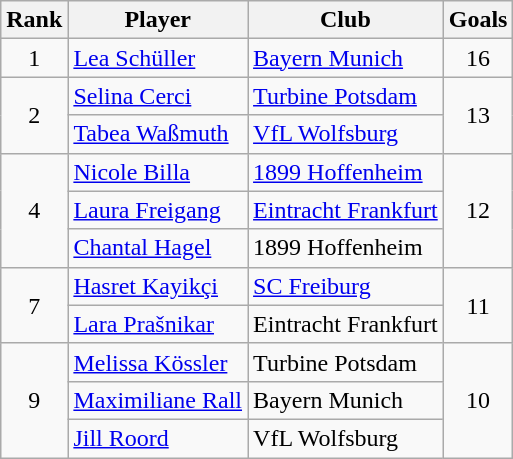<table class="wikitable sortable" style="text-align:center">
<tr>
<th>Rank</th>
<th>Player</th>
<th>Club</th>
<th>Goals</th>
</tr>
<tr>
<td>1</td>
<td align="left"> <a href='#'>Lea Schüller</a></td>
<td align="left"><a href='#'>Bayern Munich</a></td>
<td>16</td>
</tr>
<tr>
<td rowspan=2>2</td>
<td align="left"> <a href='#'>Selina Cerci</a></td>
<td align="left"><a href='#'>Turbine Potsdam</a></td>
<td rowspan=2>13</td>
</tr>
<tr>
<td align="left"> <a href='#'>Tabea Waßmuth</a></td>
<td align="left"><a href='#'>VfL Wolfsburg</a></td>
</tr>
<tr>
<td rowspan=3>4</td>
<td align="left"> <a href='#'>Nicole Billa</a></td>
<td align="left"><a href='#'>1899 Hoffenheim</a></td>
<td rowspan=3>12</td>
</tr>
<tr>
<td align="left"> <a href='#'>Laura Freigang</a></td>
<td align="left"><a href='#'>Eintracht Frankfurt</a></td>
</tr>
<tr>
<td align="left"> <a href='#'>Chantal Hagel</a></td>
<td align="left">1899 Hoffenheim</td>
</tr>
<tr>
<td rowspan=2>7</td>
<td align="left"> <a href='#'>Hasret Kayikçi</a></td>
<td align="left"><a href='#'>SC Freiburg</a></td>
<td rowspan=2>11</td>
</tr>
<tr>
<td align="left"> <a href='#'>Lara Prašnikar</a></td>
<td align="left">Eintracht Frankfurt</td>
</tr>
<tr>
<td rowspan=3>9</td>
<td align="left"> <a href='#'>Melissa Kössler</a></td>
<td align="left">Turbine Potsdam</td>
<td rowspan=3>10</td>
</tr>
<tr>
<td align="left"> <a href='#'>Maximiliane Rall</a></td>
<td align="left">Bayern Munich</td>
</tr>
<tr>
<td align="left"> <a href='#'>Jill Roord</a></td>
<td align="left">VfL Wolfsburg</td>
</tr>
</table>
